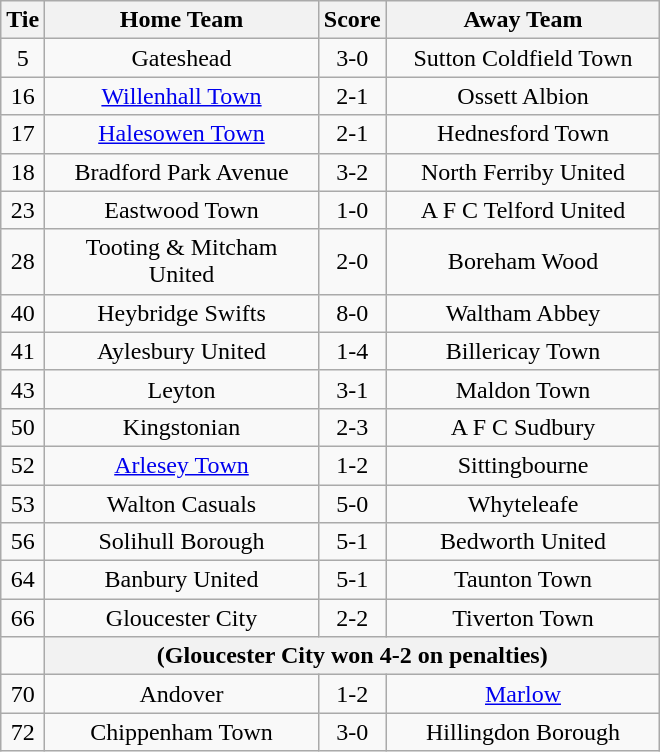<table class="wikitable" style="text-align:center;">
<tr>
<th width=20>Tie</th>
<th width=175>Home Team</th>
<th width=20>Score</th>
<th width=175>Away Team</th>
</tr>
<tr>
<td>5</td>
<td>Gateshead</td>
<td>3-0</td>
<td>Sutton Coldfield Town</td>
</tr>
<tr>
<td>16</td>
<td><a href='#'>Willenhall Town</a></td>
<td>2-1</td>
<td>Ossett Albion</td>
</tr>
<tr>
<td>17</td>
<td><a href='#'>Halesowen Town</a></td>
<td>2-1</td>
<td>Hednesford Town</td>
</tr>
<tr>
<td>18</td>
<td>Bradford Park Avenue</td>
<td>3-2</td>
<td>North Ferriby United</td>
</tr>
<tr>
<td>23</td>
<td>Eastwood Town</td>
<td>1-0</td>
<td>A F C Telford United</td>
</tr>
<tr>
<td>28</td>
<td>Tooting & Mitcham United</td>
<td>2-0</td>
<td>Boreham Wood</td>
</tr>
<tr>
<td>40</td>
<td>Heybridge Swifts</td>
<td>8-0</td>
<td>Waltham Abbey</td>
</tr>
<tr>
<td>41</td>
<td>Aylesbury United</td>
<td>1-4</td>
<td>Billericay Town</td>
</tr>
<tr>
<td>43</td>
<td>Leyton</td>
<td>3-1</td>
<td>Maldon Town</td>
</tr>
<tr>
<td>50</td>
<td>Kingstonian</td>
<td>2-3</td>
<td>A F C Sudbury</td>
</tr>
<tr>
<td>52</td>
<td><a href='#'>Arlesey Town</a></td>
<td>1-2</td>
<td>Sittingbourne</td>
</tr>
<tr>
<td>53</td>
<td>Walton Casuals</td>
<td>5-0</td>
<td>Whyteleafe</td>
</tr>
<tr>
<td>56</td>
<td>Solihull Borough</td>
<td>5-1</td>
<td>Bedworth United</td>
</tr>
<tr>
<td>64</td>
<td>Banbury United</td>
<td>5-1</td>
<td>Taunton Town</td>
</tr>
<tr>
<td>66</td>
<td>Gloucester City</td>
<td>2-2</td>
<td>Tiverton Town</td>
</tr>
<tr>
<td></td>
<th colspan="5">(Gloucester City won 4-2 on penalties)</th>
</tr>
<tr>
<td>70</td>
<td>Andover</td>
<td>1-2</td>
<td><a href='#'>Marlow</a></td>
</tr>
<tr>
<td>72</td>
<td>Chippenham Town</td>
<td>3-0</td>
<td>Hillingdon Borough</td>
</tr>
</table>
